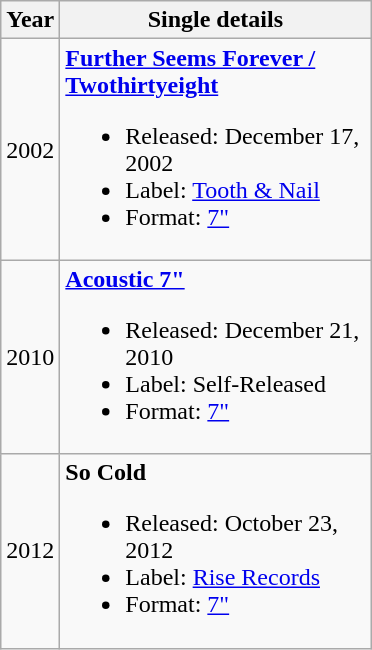<table class ="wikitable">
<tr>
<th>Year</th>
<th width="200">Single details</th>
</tr>
<tr>
<td>2002</td>
<td><strong><a href='#'>Further Seems Forever / Twothirtyeight</a></strong><br><ul><li>Released: December 17, 2002</li><li>Label: <a href='#'>Tooth & Nail</a></li><li>Format: <a href='#'>7"</a></li></ul></td>
</tr>
<tr>
<td>2010</td>
<td><strong><a href='#'>Acoustic 7"</a></strong><br><ul><li>Released: December 21, 2010</li><li>Label: Self-Released</li><li>Format: <a href='#'>7"</a></li></ul></td>
</tr>
<tr>
<td>2012</td>
<td><strong>So Cold</strong><br><ul><li>Released: October 23, 2012</li><li>Label: <a href='#'>Rise Records</a></li><li>Format: <a href='#'>7"</a></li></ul></td>
</tr>
</table>
